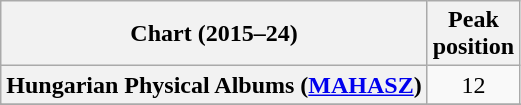<table class="wikitable sortable plainrowheaders" style="text-align:center">
<tr>
<th scope="col">Chart (2015–24)</th>
<th scope="col">Peak<br>position</th>
</tr>
<tr>
<th scope="row">Hungarian Physical Albums (<a href='#'>MAHASZ</a>)</th>
<td>12</td>
</tr>
<tr>
</tr>
<tr>
</tr>
<tr>
</tr>
</table>
